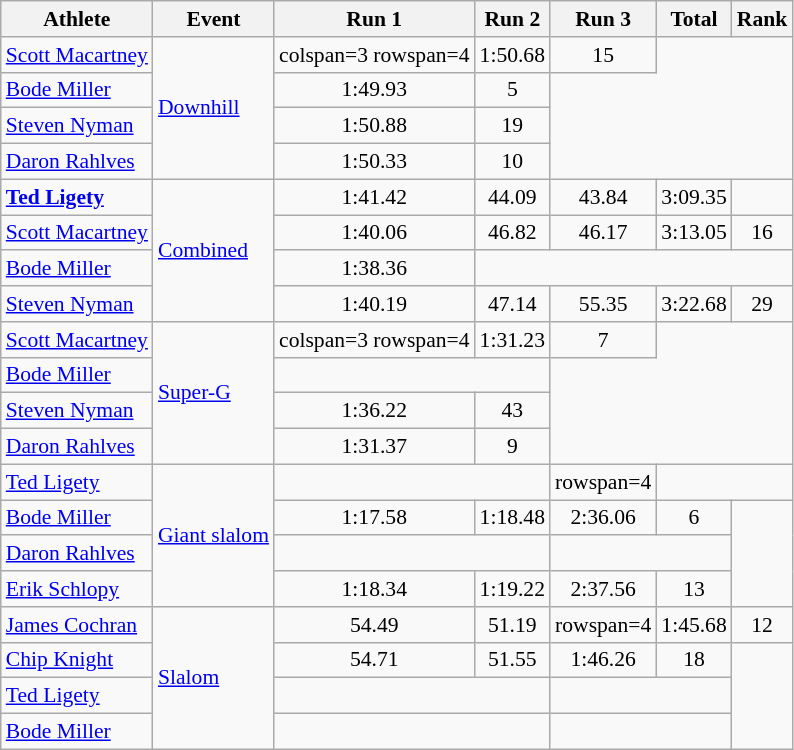<table class=wikitable style=font-size:90%;text-align:center>
<tr>
<th>Athlete</th>
<th>Event</th>
<th>Run 1</th>
<th>Run 2</th>
<th>Run 3</th>
<th>Total</th>
<th>Rank</th>
</tr>
<tr>
<td align=left><a href='#'>Scott Macartney</a></td>
<td align=left rowspan=4><a href='#'>Downhill</a></td>
<td>colspan=3 rowspan=4 </td>
<td>1:50.68</td>
<td>15</td>
</tr>
<tr>
<td align=left><a href='#'>Bode Miller</a></td>
<td>1:49.93</td>
<td>5</td>
</tr>
<tr>
<td align=left><a href='#'>Steven Nyman</a></td>
<td>1:50.88</td>
<td>19</td>
</tr>
<tr>
<td align=left><a href='#'>Daron Rahlves</a></td>
<td>1:50.33</td>
<td>10</td>
</tr>
<tr>
<td align=left><strong><a href='#'>Ted Ligety</a></strong></td>
<td align=left rowspan=4><a href='#'>Combined</a></td>
<td>1:41.42</td>
<td>44.09</td>
<td>43.84</td>
<td>3:09.35</td>
<td></td>
</tr>
<tr>
<td align=left><a href='#'>Scott Macartney</a></td>
<td>1:40.06</td>
<td>46.82</td>
<td>46.17</td>
<td>3:13.05</td>
<td>16</td>
</tr>
<tr>
<td align=left><a href='#'>Bode Miller</a></td>
<td>1:38.36</td>
<td colspan=5></td>
</tr>
<tr>
<td align=left><a href='#'>Steven Nyman</a></td>
<td>1:40.19</td>
<td>47.14</td>
<td>55.35</td>
<td>3:22.68</td>
<td>29</td>
</tr>
<tr>
<td align=left><a href='#'>Scott Macartney</a></td>
<td align=left rowspan=4><a href='#'>Super-G</a></td>
<td>colspan=3 rowspan=4 </td>
<td>1:31.23</td>
<td>7</td>
</tr>
<tr>
<td align=left><a href='#'>Bode Miller</a></td>
<td colspan=2></td>
</tr>
<tr>
<td align=left><a href='#'>Steven Nyman</a></td>
<td>1:36.22</td>
<td>43</td>
</tr>
<tr>
<td align=left><a href='#'>Daron Rahlves</a></td>
<td>1:31.37</td>
<td>9</td>
</tr>
<tr>
<td align=left><a href='#'>Ted Ligety</a></td>
<td align=left rowspan=4><a href='#'>Giant slalom</a></td>
<td colspan=2></td>
<td>rowspan=4 </td>
<td colspan=2></td>
</tr>
<tr>
<td align=left><a href='#'>Bode Miller</a></td>
<td>1:17.58</td>
<td>1:18.48</td>
<td>2:36.06</td>
<td>6</td>
</tr>
<tr>
<td align=left><a href='#'>Daron Rahlves</a></td>
<td colspan=2></td>
<td colspan=2></td>
</tr>
<tr>
<td align=left><a href='#'>Erik Schlopy</a></td>
<td>1:18.34</td>
<td>1:19.22</td>
<td>2:37.56</td>
<td>13</td>
</tr>
<tr>
<td align=left><a href='#'>James Cochran</a></td>
<td align=left rowspan=4><a href='#'>Slalom</a></td>
<td>54.49</td>
<td>51.19</td>
<td>rowspan=4 </td>
<td>1:45.68</td>
<td>12</td>
</tr>
<tr>
<td align=left><a href='#'>Chip Knight</a></td>
<td>54.71</td>
<td>51.55</td>
<td>1:46.26</td>
<td>18</td>
</tr>
<tr>
<td align=left><a href='#'>Ted Ligety</a></td>
<td colspan=2></td>
<td colspan=2></td>
</tr>
<tr>
<td align=left><a href='#'>Bode Miller</a></td>
<td colspan=2></td>
<td colspan=2></td>
</tr>
</table>
